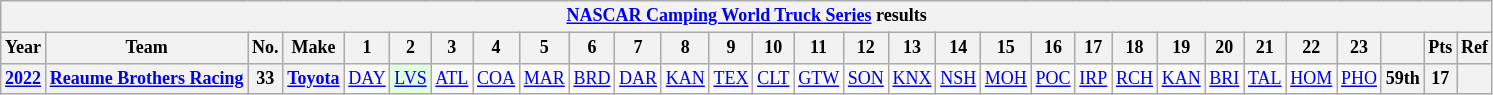<table class="wikitable" style="text-align:center; font-size:75%">
<tr>
<th colspan=45><a href='#'>NASCAR Camping World Truck Series</a> results</th>
</tr>
<tr>
<th>Year</th>
<th>Team</th>
<th>No.</th>
<th>Make</th>
<th>1</th>
<th>2</th>
<th>3</th>
<th>4</th>
<th>5</th>
<th>6</th>
<th>7</th>
<th>8</th>
<th>9</th>
<th>10</th>
<th>11</th>
<th>12</th>
<th>13</th>
<th>14</th>
<th>15</th>
<th>16</th>
<th>17</th>
<th>18</th>
<th>19</th>
<th>20</th>
<th>21</th>
<th>22</th>
<th>23</th>
<th></th>
<th>Pts</th>
<th>Ref</th>
</tr>
<tr>
<th><a href='#'>2022</a></th>
<th><a href='#'>Reaume Brothers Racing</a></th>
<th>33</th>
<th><a href='#'>Toyota</a></th>
<td><a href='#'>DAY</a></td>
<td style="background:#DFFFDF;"><a href='#'>LVS</a><br></td>
<td><a href='#'>ATL</a></td>
<td><a href='#'>COA</a></td>
<td><a href='#'>MAR</a></td>
<td><a href='#'>BRD</a></td>
<td><a href='#'>DAR</a></td>
<td><a href='#'>KAN</a></td>
<td><a href='#'>TEX</a></td>
<td><a href='#'>CLT</a></td>
<td><a href='#'>GTW</a></td>
<td><a href='#'>SON</a></td>
<td><a href='#'>KNX</a></td>
<td><a href='#'>NSH</a></td>
<td><a href='#'>MOH</a></td>
<td><a href='#'>POC</a></td>
<td><a href='#'>IRP</a></td>
<td><a href='#'>RCH</a></td>
<td><a href='#'>KAN</a></td>
<td><a href='#'>BRI</a></td>
<td><a href='#'>TAL</a></td>
<td><a href='#'>HOM</a></td>
<td><a href='#'>PHO</a></td>
<th>59th</th>
<th>17</th>
<th></th>
</tr>
</table>
